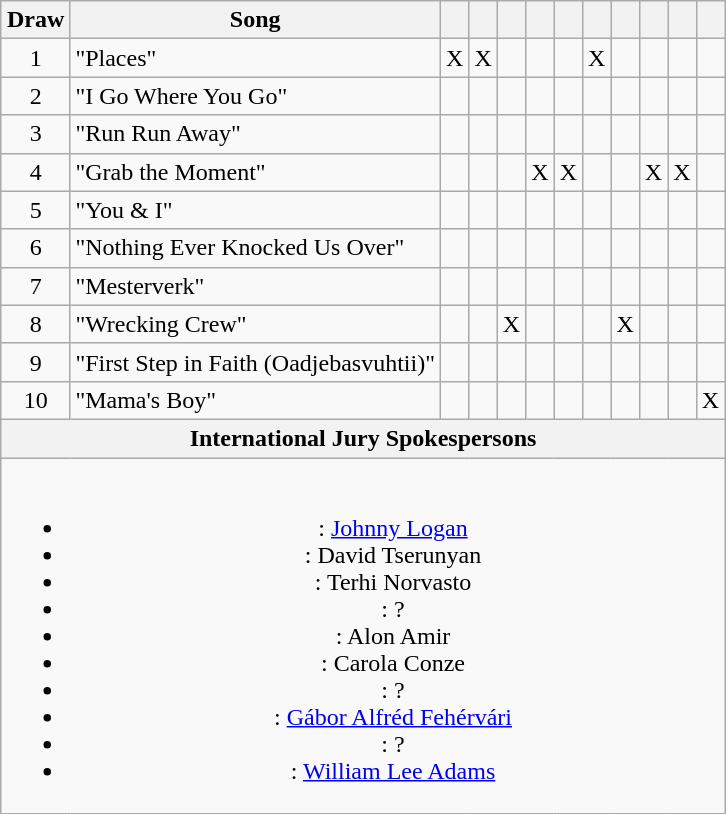<table class="wikitable collapsible" style="margin: 1em auto 1em auto; text-align:center;">
<tr>
<th>Draw</th>
<th>Song</th>
<th></th>
<th></th>
<th></th>
<th></th>
<th></th>
<th></th>
<th></th>
<th></th>
<th></th>
<th></th>
</tr>
<tr>
<td>1</td>
<td align="left">"Places"</td>
<td>X</td>
<td>X</td>
<td></td>
<td></td>
<td></td>
<td>X</td>
<td></td>
<td></td>
<td></td>
<td></td>
</tr>
<tr>
<td>2</td>
<td align="left">"I Go Where You Go"</td>
<td></td>
<td></td>
<td></td>
<td></td>
<td></td>
<td></td>
<td></td>
<td></td>
<td></td>
<td></td>
</tr>
<tr>
<td>3</td>
<td align="left">"Run Run Away"</td>
<td></td>
<td></td>
<td></td>
<td></td>
<td></td>
<td></td>
<td></td>
<td></td>
<td></td>
<td></td>
</tr>
<tr>
<td>4</td>
<td align="left">"Grab the Moment"</td>
<td></td>
<td></td>
<td></td>
<td>X</td>
<td>X</td>
<td></td>
<td></td>
<td>X</td>
<td>X</td>
<td></td>
</tr>
<tr>
<td>5</td>
<td align="left">"You & I"</td>
<td></td>
<td></td>
<td></td>
<td></td>
<td></td>
<td></td>
<td></td>
<td></td>
<td></td>
<td></td>
</tr>
<tr>
<td>6</td>
<td align="left">"Nothing Ever Knocked Us Over"</td>
<td></td>
<td></td>
<td></td>
<td></td>
<td></td>
<td></td>
<td></td>
<td></td>
<td></td>
<td></td>
</tr>
<tr>
<td>7</td>
<td align="left">"Mesterverk"</td>
<td></td>
<td></td>
<td></td>
<td></td>
<td></td>
<td></td>
<td></td>
<td></td>
<td></td>
<td></td>
</tr>
<tr>
<td>8</td>
<td align="left">"Wrecking Crew"</td>
<td></td>
<td></td>
<td>X</td>
<td></td>
<td></td>
<td></td>
<td>X</td>
<td></td>
<td></td>
<td></td>
</tr>
<tr>
<td>9</td>
<td align="left">"First Step in Faith (Oadjebasvuhtii)"</td>
<td></td>
<td></td>
<td></td>
<td></td>
<td></td>
<td></td>
<td></td>
<td></td>
<td></td>
<td></td>
</tr>
<tr>
<td>10</td>
<td align="left">"Mama's Boy"</td>
<td></td>
<td></td>
<td></td>
<td></td>
<td></td>
<td></td>
<td></td>
<td></td>
<td></td>
<td>X</td>
</tr>
<tr>
<th colspan="12">International Jury Spokespersons</th>
</tr>
<tr>
<td colspan="12"><br><ul><li>: <a href='#'>Johnny Logan</a></li><li>: David Tserunyan</li><li>: Terhi Norvasto</li><li>: ?</li><li>: Alon Amir</li><li>: Carola Conze</li><li>: ?</li><li>: <a href='#'>Gábor Alfréd Fehérvári</a></li><li>: ?</li><li>: <a href='#'>William Lee Adams</a></li></ul></td>
</tr>
</table>
